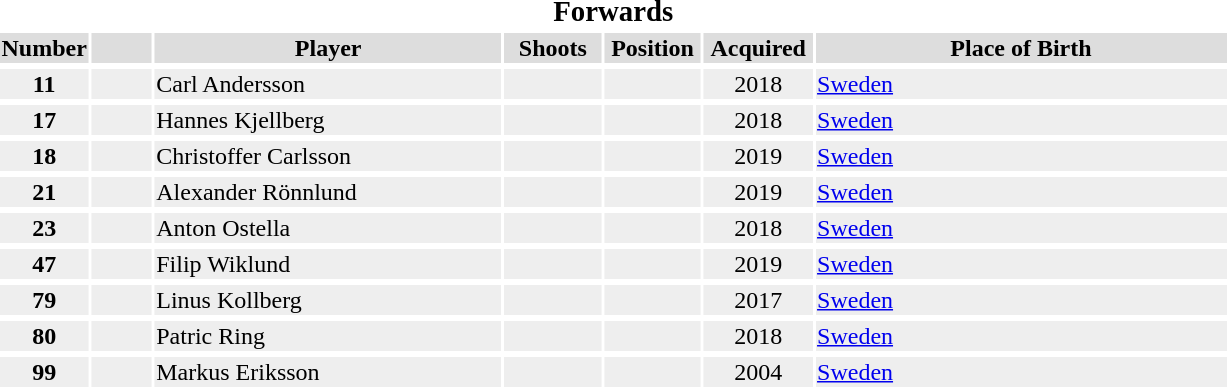<table width=65%>
<tr>
<th colspan=7><big>Forwards</big></th>
</tr>
<tr bgcolor="#dddddd">
<th width=5%>Number</th>
<th width=5%></th>
<th !width=18%>Player</th>
<th width=8%>Shoots</th>
<th width=8%>Position</th>
<th width=9%>Acquired</th>
<th width=34%>Place of Birth</th>
</tr>
<tr>
</tr>
<tr bgcolor="#eeeeee">
<td align=center><strong>11</strong></td>
<td align=center></td>
<td>Carl Andersson</td>
<td align=center></td>
<td align=center></td>
<td align=center>2018</td>
<td><a href='#'>Sweden</a></td>
</tr>
<tr>
</tr>
<tr bgcolor="#eeeeee">
<td align=center><strong>17</strong></td>
<td align=center></td>
<td>Hannes Kjellberg</td>
<td align=center></td>
<td align=center></td>
<td align=center>2018</td>
<td><a href='#'>Sweden</a></td>
</tr>
<tr>
</tr>
<tr bgcolor="#eeeeee">
<td align=center><strong>18</strong></td>
<td align=center></td>
<td>Christoffer Carlsson</td>
<td align=center></td>
<td align=center></td>
<td align=center>2019</td>
<td><a href='#'>Sweden</a></td>
</tr>
<tr>
</tr>
<tr bgcolor="#eeeeee">
<td align=center><strong>21</strong></td>
<td align=center></td>
<td>Alexander Rönnlund</td>
<td align=center></td>
<td align=center></td>
<td align=center>2019</td>
<td><a href='#'>Sweden</a></td>
</tr>
<tr>
</tr>
<tr bgcolor="#eeeeee">
<td align=center><strong>23</strong></td>
<td align=center></td>
<td>Anton Ostella</td>
<td align=center></td>
<td align=center></td>
<td align=center>2018</td>
<td><a href='#'>Sweden</a></td>
</tr>
<tr>
</tr>
<tr bgcolor="#eeeeee">
<td align=center><strong>47</strong></td>
<td align=center></td>
<td>Filip Wiklund</td>
<td align=center></td>
<td align=center></td>
<td align=center>2019</td>
<td><a href='#'>Sweden</a></td>
</tr>
<tr>
</tr>
<tr bgcolor="#eeeeee">
<td align=center><strong>79</strong></td>
<td align=center></td>
<td>Linus Kollberg</td>
<td align=center></td>
<td align=center></td>
<td align=center>2017</td>
<td><a href='#'>Sweden</a></td>
</tr>
<tr>
</tr>
<tr bgcolor="#eeeeee">
<td align=center><strong>80</strong></td>
<td align=center></td>
<td>Patric Ring</td>
<td align=center></td>
<td align=center></td>
<td align=center>2018</td>
<td><a href='#'>Sweden</a></td>
</tr>
<tr>
</tr>
<tr bgcolor="#eeeeee">
<td align=center><strong>99</strong></td>
<td align=center></td>
<td>Markus Eriksson</td>
<td align=center></td>
<td align=center></td>
<td align=center>2004</td>
<td><a href='#'>Sweden</a></td>
</tr>
</table>
